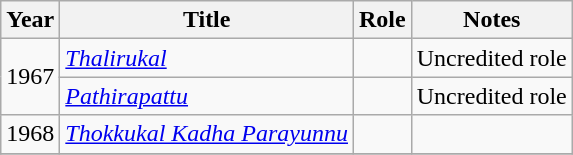<table class="wikitable sortable">
<tr>
<th>Year</th>
<th>Title</th>
<th>Role</th>
<th class="unsortable">Notes</th>
</tr>
<tr>
<td rowspan=2>1967</td>
<td><em><a href='#'>Thalirukal</a></em></td>
<td></td>
<td>Uncredited role</td>
</tr>
<tr>
<td><em><a href='#'>Pathirapattu</a></em></td>
<td></td>
<td>Uncredited role</td>
</tr>
<tr>
<td>1968</td>
<td><em><a href='#'>Thokkukal Kadha Parayunnu</a></em></td>
<td></td>
<td></td>
</tr>
<tr>
</tr>
</table>
